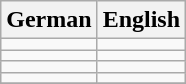<table class="wikitable">
<tr>
<th>German</th>
<th>English</th>
</tr>
<tr>
<td></td>
<td></td>
</tr>
<tr>
<td></td>
<td></td>
</tr>
<tr>
<td></td>
<td></td>
</tr>
<tr>
<td></td>
<td></td>
</tr>
<tr>
</tr>
</table>
